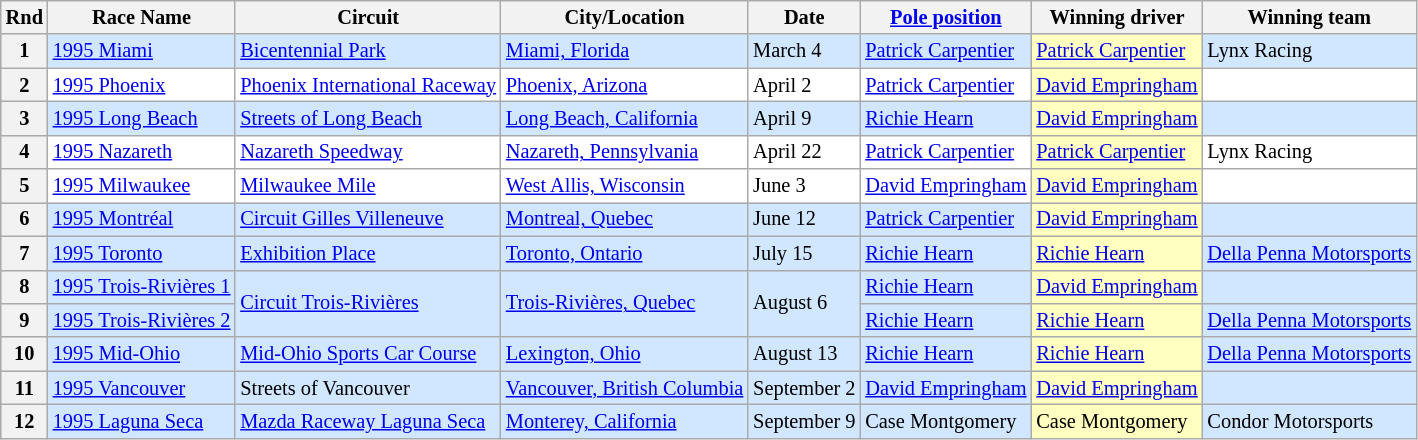<table class="wikitable" style="font-size: 85%;">
<tr>
<th>Rnd</th>
<th>Race Name</th>
<th>Circuit</th>
<th>City/Location</th>
<th>Date</th>
<th><a href='#'>Pole position</a></th>
<th>Winning driver</th>
<th>Winning team</th>
</tr>
<tr style="background:#D0E7FF;">
<th>1</th>
<td> <a href='#'>1995 Miami</a></td>
<td><a href='#'>Bicentennial Park</a></td>
<td><a href='#'>Miami, Florida</a></td>
<td>March 4</td>
<td> <a href='#'>Patrick Carpentier</a></td>
<td style="background:#FFFFBF;"> <a href='#'>Patrick Carpentier</a></td>
<td> Lynx Racing</td>
</tr>
<tr style="background:#FFFFFF;">
<th>2</th>
<td> <a href='#'>1995 Phoenix</a></td>
<td><a href='#'>Phoenix International Raceway</a></td>
<td><a href='#'>Phoenix, Arizona</a></td>
<td>April 2</td>
<td> <a href='#'>Patrick Carpentier</a></td>
<td style="background:#FFFFBF;"> <a href='#'>David Empringham</a></td>
<td></td>
</tr>
<tr style="background:#D0E7FF;">
<th>3</th>
<td> <a href='#'>1995 Long Beach</a></td>
<td><a href='#'>Streets of Long Beach</a></td>
<td><a href='#'>Long Beach, California</a></td>
<td>April 9</td>
<td> <a href='#'>Richie Hearn</a></td>
<td style="background:#FFFFBF;"> <a href='#'>David Empringham</a></td>
<td></td>
</tr>
<tr style="background:#FFFFFF;">
<th>4</th>
<td> <a href='#'>1995 Nazareth</a></td>
<td><a href='#'>Nazareth Speedway</a></td>
<td><a href='#'>Nazareth, Pennsylvania</a></td>
<td>April 22</td>
<td> <a href='#'>Patrick Carpentier</a></td>
<td style="background:#FFFFBF;"> <a href='#'>Patrick Carpentier</a></td>
<td> Lynx Racing</td>
</tr>
<tr style="background:#FFFFFF;">
<th>5</th>
<td> <a href='#'>1995 Milwaukee</a></td>
<td><a href='#'>Milwaukee Mile</a></td>
<td><a href='#'>West Allis, Wisconsin</a></td>
<td>June 3</td>
<td> <a href='#'>David Empringham</a></td>
<td style="background:#FFFFBF;"> <a href='#'>David Empringham</a></td>
<td></td>
</tr>
<tr style="background:#D0E7FF;">
<th>6</th>
<td> <a href='#'>1995 Montréal</a></td>
<td><a href='#'>Circuit Gilles Villeneuve</a></td>
<td><a href='#'>Montreal, Quebec</a></td>
<td>June 12</td>
<td> <a href='#'>Patrick Carpentier</a></td>
<td style="background:#FFFFBF;"> <a href='#'>David Empringham</a></td>
<td></td>
</tr>
<tr style="background:#D0E7FF;">
<th>7</th>
<td> <a href='#'>1995 Toronto</a></td>
<td><a href='#'>Exhibition Place</a></td>
<td><a href='#'>Toronto, Ontario</a></td>
<td>July 15</td>
<td> <a href='#'>Richie Hearn</a></td>
<td style="background:#FFFFBF;"> <a href='#'>Richie Hearn</a></td>
<td> <a href='#'>Della Penna Motorsports</a></td>
</tr>
<tr style="background:#D0E7FF;">
<th>8</th>
<td> <a href='#'>1995 Trois-Rivières 1</a></td>
<td rowspan="2"><a href='#'>Circuit Trois-Rivières</a></td>
<td rowspan="2"><a href='#'>Trois-Rivières, Quebec</a></td>
<td rowspan="2">August 6</td>
<td> <a href='#'>Richie Hearn</a></td>
<td style="background:#FFFFBF;"> <a href='#'>David Empringham</a></td>
<td></td>
</tr>
<tr style="background:#D0E7FF;">
<th>9</th>
<td> <a href='#'>1995 Trois-Rivières 2</a></td>
<td> <a href='#'>Richie Hearn</a></td>
<td style="background:#FFFFBF;"> <a href='#'>Richie Hearn</a></td>
<td> <a href='#'>Della Penna Motorsports</a></td>
</tr>
<tr style="background:#D0E7FF;">
<th>10</th>
<td> <a href='#'>1995 Mid-Ohio</a></td>
<td><a href='#'>Mid-Ohio Sports Car Course</a></td>
<td><a href='#'>Lexington, Ohio</a></td>
<td>August 13</td>
<td> <a href='#'>Richie Hearn</a></td>
<td style="background:#FFFFBF;"> <a href='#'>Richie Hearn</a></td>
<td> <a href='#'>Della Penna Motorsports</a></td>
</tr>
<tr style="background:#D0E7FF;">
<th>11</th>
<td> <a href='#'>1995 Vancouver</a></td>
<td>Streets of Vancouver</td>
<td><a href='#'>Vancouver, British Columbia</a></td>
<td>September 2</td>
<td> <a href='#'>David Empringham</a></td>
<td style="background:#FFFFBF;"> <a href='#'>David Empringham</a></td>
<td></td>
</tr>
<tr style="background:#D0E7FF;">
<th>12</th>
<td> <a href='#'>1995 Laguna Seca</a></td>
<td><a href='#'>Mazda Raceway Laguna Seca</a></td>
<td><a href='#'>Monterey, California</a></td>
<td>September 9</td>
<td> Case Montgomery</td>
<td style="background:#FFFFBF;"> Case Montgomery</td>
<td> Condor Motorsports</td>
</tr>
</table>
